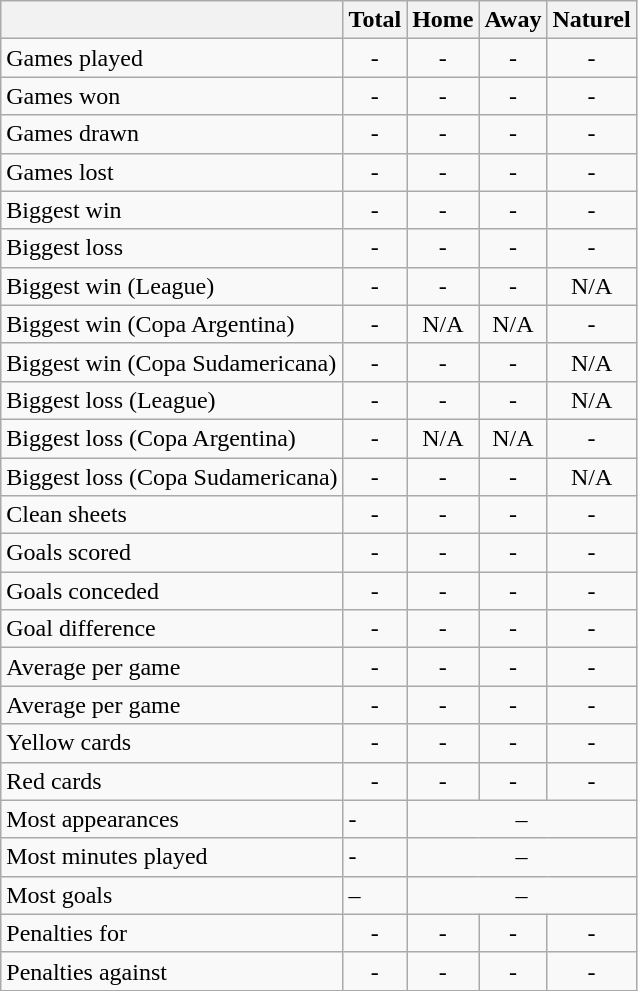<table class="wikitable" style="text-align: center;">
<tr>
<th></th>
<th>Total</th>
<th>Home</th>
<th>Away</th>
<th>Naturel</th>
</tr>
<tr>
<td align=left>Games played</td>
<td>-</td>
<td>-</td>
<td>-</td>
<td>-</td>
</tr>
<tr>
<td align=left>Games won</td>
<td>-</td>
<td>-</td>
<td>-</td>
<td>-</td>
</tr>
<tr>
<td align=left>Games drawn</td>
<td>-</td>
<td>-</td>
<td>-</td>
<td>-</td>
</tr>
<tr>
<td align=left>Games lost</td>
<td>-</td>
<td>-</td>
<td>-</td>
<td>-</td>
</tr>
<tr>
<td align=left>Biggest win</td>
<td>-</td>
<td>-</td>
<td>-</td>
<td>-</td>
</tr>
<tr>
<td align=left>Biggest loss</td>
<td>-</td>
<td>-</td>
<td>-</td>
<td>-</td>
</tr>
<tr>
<td align=left>Biggest win (League)</td>
<td>-</td>
<td>-</td>
<td>-</td>
<td>N/A</td>
</tr>
<tr>
<td align=left>Biggest win (Copa Argentina)</td>
<td>-</td>
<td>N/A</td>
<td>N/A</td>
<td>-</td>
</tr>
<tr>
<td align=left>Biggest win (Copa Sudamericana)</td>
<td>-</td>
<td>-</td>
<td>-</td>
<td>N/A</td>
</tr>
<tr>
<td align=left>Biggest loss (League)</td>
<td>-</td>
<td>-</td>
<td>-</td>
<td>N/A</td>
</tr>
<tr>
<td align=left>Biggest loss (Copa Argentina)</td>
<td>-</td>
<td>N/A</td>
<td>N/A</td>
<td>-</td>
</tr>
<tr>
<td align=left>Biggest loss (Copa Sudamericana)</td>
<td>-</td>
<td>-</td>
<td>-</td>
<td>N/A</td>
</tr>
<tr>
<td align=left>Clean sheets</td>
<td>-</td>
<td>-</td>
<td>-</td>
<td>-</td>
</tr>
<tr>
<td align=left>Goals scored</td>
<td>-</td>
<td>-</td>
<td>-</td>
<td>-</td>
</tr>
<tr>
<td align=left>Goals conceded</td>
<td>-</td>
<td>-</td>
<td>-</td>
<td>-</td>
</tr>
<tr>
<td align=left>Goal difference</td>
<td>-</td>
<td>-</td>
<td>-</td>
<td>-</td>
</tr>
<tr>
<td align=left>Average  per game</td>
<td>-</td>
<td>-</td>
<td>-</td>
<td>-</td>
</tr>
<tr>
<td align=left>Average  per game</td>
<td>-</td>
<td>-</td>
<td>-</td>
<td>-</td>
</tr>
<tr>
<td align=left>Yellow cards</td>
<td>-</td>
<td>-</td>
<td>-</td>
<td>-</td>
</tr>
<tr>
<td align=left>Red cards</td>
<td>-</td>
<td>-</td>
<td>-</td>
<td>-</td>
</tr>
<tr>
<td align=left>Most appearances</td>
<td align=left>-</td>
<td colspan=4>–</td>
</tr>
<tr>
<td align=left>Most minutes played</td>
<td align=left>-</td>
<td colspan=4>–</td>
</tr>
<tr>
<td align=left>Most goals</td>
<td align=left>–</td>
<td colspan=4>–</td>
</tr>
<tr>
<td align=left>Penalties for</td>
<td>-</td>
<td>-</td>
<td>-</td>
<td>-</td>
</tr>
<tr>
<td align=left>Penalties against</td>
<td>-</td>
<td>-</td>
<td>-</td>
<td>-</td>
</tr>
<tr>
</tr>
</table>
